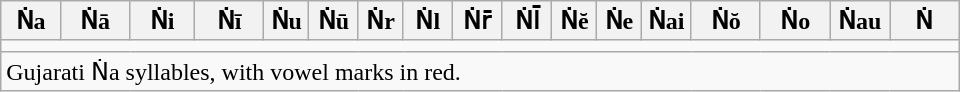<table class=wikitable style="width: 40em;">
<tr>
<th style="width:6%;">Ṅa</th>
<th style="width:7%;">Ṅā</th>
<th style="width:6.5%;">Ṅi</th>
<th style="width:7%;">Ṅī</th>
<th style="width:4.5%;">Ṅu</th>
<th style="width:5%;">Ṅū</th>
<th style="width:4.5%;">Ṅr</th>
<th style="width:5%;">Ṅl</th>
<th style="width:5%;">Ṅr̄</th>
<th style="width:5%;">Ṅl̄</th>
<th style="width:4.5%;">Ṅĕ</th>
<th style="width:4.5%;">Ṅe</th>
<th style="width:5%;">Ṅai</th>
<th style="width:7%;">Ṅŏ</th>
<th style="width:7%;">Ṅo</th>
<th style="width:6%;">Ṅau</th>
<th style="width:7%;">Ṅ</th>
</tr>
<tr align="center">
<td colspan=17></td>
</tr>
<tr>
<td colspan=17>Gujarati Ṅa syllables, with vowel marks in red.</td>
</tr>
</table>
